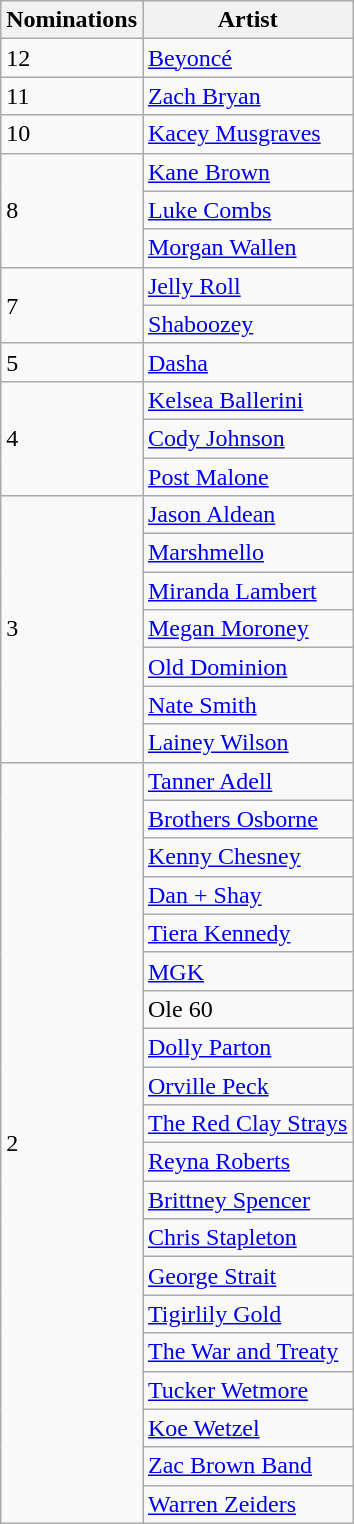<table class="wikitable">
<tr>
<th>Nominations</th>
<th>Artist</th>
</tr>
<tr>
<td>12</td>
<td><a href='#'>Beyoncé</a></td>
</tr>
<tr>
<td>11</td>
<td><a href='#'>Zach Bryan</a></td>
</tr>
<tr>
<td>10</td>
<td><a href='#'>Kacey Musgraves</a></td>
</tr>
<tr>
<td rowspan="3">8</td>
<td><a href='#'>Kane Brown</a></td>
</tr>
<tr>
<td><a href='#'>Luke Combs</a></td>
</tr>
<tr>
<td><a href='#'>Morgan Wallen</a></td>
</tr>
<tr>
<td rowspan="2">7</td>
<td><a href='#'>Jelly Roll</a></td>
</tr>
<tr>
<td><a href='#'>Shaboozey</a></td>
</tr>
<tr>
<td>5</td>
<td><a href='#'>Dasha</a></td>
</tr>
<tr>
<td rowspan="3">4</td>
<td><a href='#'>Kelsea Ballerini</a></td>
</tr>
<tr>
<td><a href='#'>Cody Johnson</a></td>
</tr>
<tr>
<td><a href='#'>Post Malone</a></td>
</tr>
<tr>
<td rowspan="7">3</td>
<td><a href='#'>Jason Aldean</a></td>
</tr>
<tr>
<td><a href='#'>Marshmello</a></td>
</tr>
<tr>
<td><a href='#'>Miranda Lambert</a></td>
</tr>
<tr>
<td><a href='#'>Megan Moroney</a></td>
</tr>
<tr>
<td><a href='#'>Old Dominion</a></td>
</tr>
<tr>
<td><a href='#'>Nate Smith</a></td>
</tr>
<tr>
<td><a href='#'>Lainey Wilson</a></td>
</tr>
<tr>
<td rowspan="20">2</td>
<td><a href='#'>Tanner Adell</a></td>
</tr>
<tr>
<td><a href='#'>Brothers Osborne</a></td>
</tr>
<tr>
<td><a href='#'>Kenny Chesney</a></td>
</tr>
<tr>
<td><a href='#'>Dan + Shay</a></td>
</tr>
<tr>
<td><a href='#'>Tiera Kennedy</a></td>
</tr>
<tr>
<td><a href='#'>MGK</a></td>
</tr>
<tr>
<td>Ole 60</td>
</tr>
<tr>
<td><a href='#'>Dolly Parton</a></td>
</tr>
<tr>
<td><a href='#'>Orville Peck</a></td>
</tr>
<tr>
<td><a href='#'>The Red Clay Strays</a></td>
</tr>
<tr>
<td><a href='#'>Reyna Roberts</a></td>
</tr>
<tr>
<td><a href='#'>Brittney Spencer</a></td>
</tr>
<tr>
<td><a href='#'>Chris Stapleton</a></td>
</tr>
<tr>
<td><a href='#'>George Strait</a></td>
</tr>
<tr>
<td><a href='#'>Tigirlily Gold</a></td>
</tr>
<tr>
<td><a href='#'>The War and Treaty</a></td>
</tr>
<tr>
<td><a href='#'>Tucker Wetmore</a></td>
</tr>
<tr>
<td><a href='#'>Koe Wetzel</a></td>
</tr>
<tr>
<td><a href='#'>Zac Brown Band</a></td>
</tr>
<tr>
<td><a href='#'>Warren Zeiders</a></td>
</tr>
</table>
